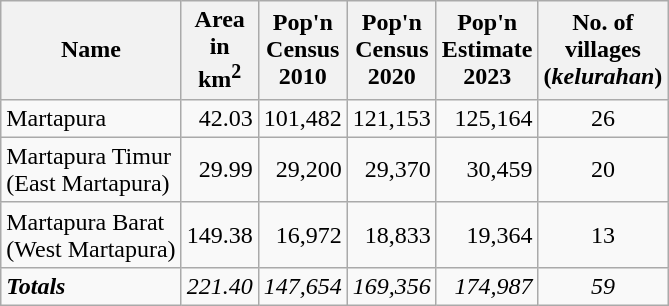<table class="sortable wikitable">
<tr>
<th>Name</th>
<th>Area <br>in<br>km<sup>2</sup></th>
<th>Pop'n<br>Census<br>2010</th>
<th>Pop'n<br>Census<br>2020</th>
<th>Pop'n<br>Estimate <br> 2023</th>
<th>No. of <br> villages <br>(<em>kelurahan</em>)</th>
</tr>
<tr>
<td>Martapura</td>
<td align="right">42.03</td>
<td align="right">101,482</td>
<td align="right">121,153</td>
<td align="right">125,164</td>
<td align="center">26</td>
</tr>
<tr>
<td>Martapura Timur <br>(East Martapura)</td>
<td align="right">29.99</td>
<td align="right">29,200</td>
<td align="right">29,370</td>
<td align="right">30,459</td>
<td align="center">20</td>
</tr>
<tr>
<td>Martapura Barat <br>(West Martapura)</td>
<td align="right">149.38</td>
<td align="right">16,972</td>
<td align="right">18,833</td>
<td align="right">19,364</td>
<td align="center">13</td>
</tr>
<tr>
<td><strong><em>Totals</em></strong></td>
<td align="right"><em>221.40</em></td>
<td align="right"><em>147,654</em></td>
<td align="right"><em>169,356</em></td>
<td align="right"><em>174,987</em></td>
<td align="center"><em>59</em></td>
</tr>
</table>
